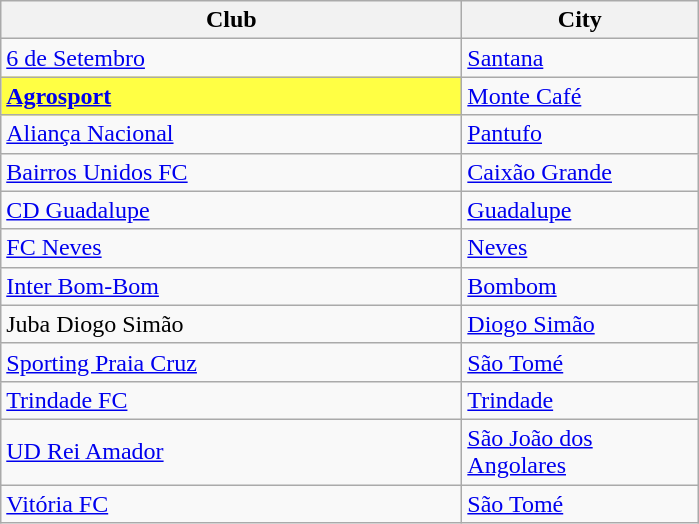<table class="wikitable sortable">
<tr>
<th width="300px">Club</th>
<th width="150px">City</th>
</tr>
<tr>
<td><a href='#'>6 de Setembro</a></td>
<td><a href='#'>Santana</a></td>
</tr>
<tr>
<td bgcolor=#ffff44><strong><a href='#'>Agrosport</a></strong></td>
<td><a href='#'>Monte Café</a></td>
</tr>
<tr>
<td><a href='#'>Aliança Nacional</a></td>
<td><a href='#'>Pantufo</a></td>
</tr>
<tr>
<td><a href='#'>Bairros Unidos FC</a></td>
<td><a href='#'>Caixão Grande</a></td>
</tr>
<tr>
<td><a href='#'>CD Guadalupe</a></td>
<td><a href='#'>Guadalupe</a></td>
</tr>
<tr>
<td><a href='#'>FC Neves</a></td>
<td><a href='#'>Neves</a></td>
</tr>
<tr>
<td><a href='#'>Inter Bom-Bom</a></td>
<td><a href='#'>Bombom</a></td>
</tr>
<tr>
<td>Juba Diogo Simão</td>
<td><a href='#'>Diogo Simão</a></td>
</tr>
<tr>
<td><a href='#'>Sporting Praia Cruz</a></td>
<td><a href='#'>São Tomé</a></td>
</tr>
<tr>
<td><a href='#'>Trindade FC</a></td>
<td><a href='#'>Trindade</a></td>
</tr>
<tr>
<td><a href='#'>UD Rei Amador</a></td>
<td><a href='#'>São João dos Angolares</a></td>
</tr>
<tr>
<td><a href='#'>Vitória FC</a></td>
<td><a href='#'>São Tomé</a></td>
</tr>
</table>
